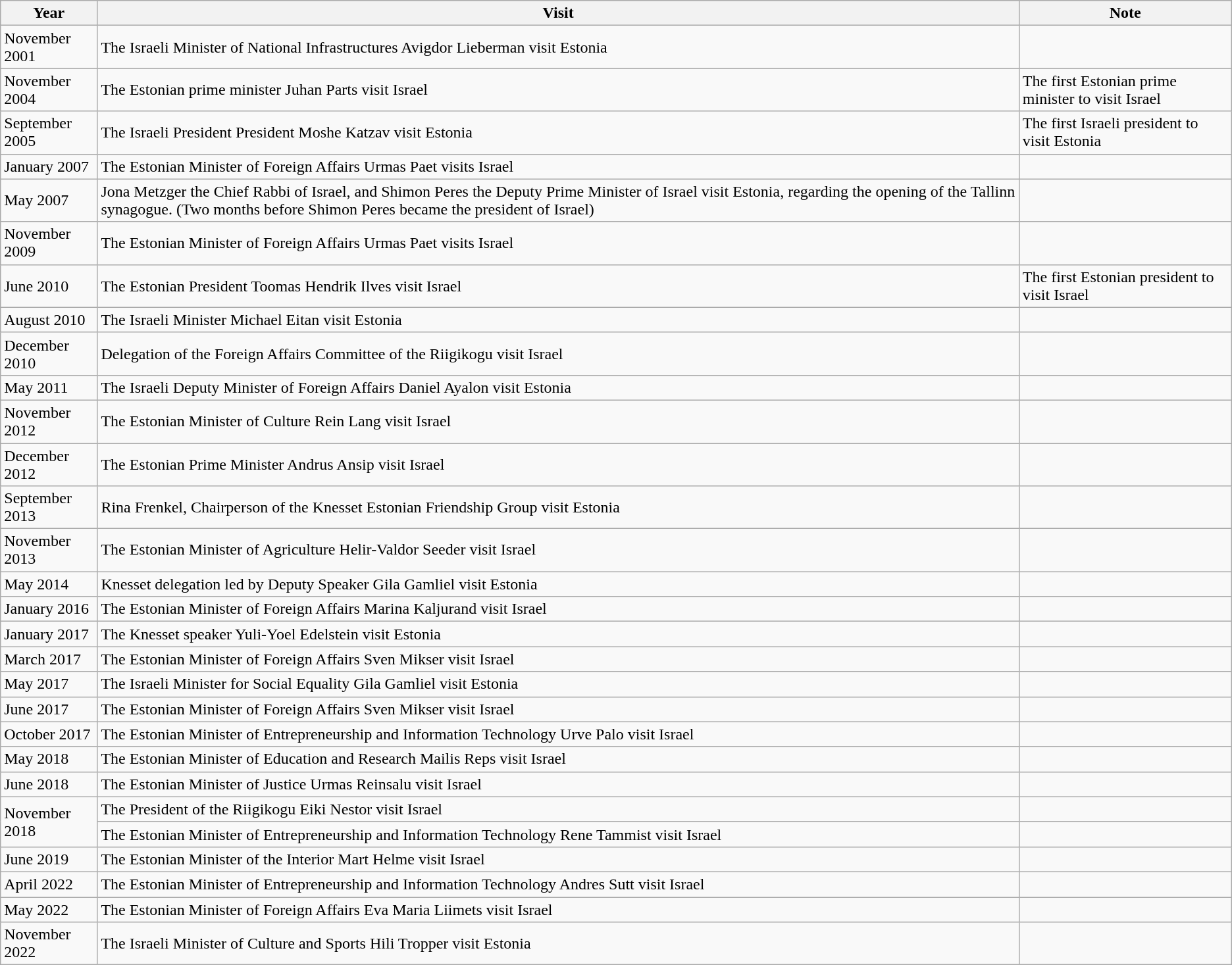<table class="wikitable">
<tr>
<th>Year</th>
<th>Visit</th>
<th>Note</th>
</tr>
<tr>
<td>November 2001</td>
<td>The Israeli Minister of National Infrastructures Avigdor Lieberman visit Estonia</td>
<td></td>
</tr>
<tr>
<td>November 2004</td>
<td>The Estonian prime minister Juhan Parts visit Israel</td>
<td>The first Estonian prime minister to visit Israel</td>
</tr>
<tr>
<td>September 2005</td>
<td>The Israeli President President Moshe Katzav visit Estonia</td>
<td>The first Israeli president to visit Estonia</td>
</tr>
<tr>
<td>January 2007</td>
<td>The Estonian Minister of Foreign Affairs Urmas Paet visits Israel</td>
<td></td>
</tr>
<tr>
<td>May 2007</td>
<td>Jona Metzger the Chief Rabbi of Israel, and Shimon Peres the Deputy Prime Minister of Israel visit Estonia, regarding the opening of the Tallinn synagogue. (Two months before Shimon Peres became the president of Israel)</td>
<td></td>
</tr>
<tr>
<td>November 2009</td>
<td>The Estonian Minister of Foreign Affairs Urmas Paet visits Israel</td>
<td></td>
</tr>
<tr>
<td>June 2010</td>
<td>The Estonian President Toomas Hendrik Ilves visit Israel</td>
<td>The first Estonian president to visit Israel</td>
</tr>
<tr>
<td>August 2010</td>
<td>The Israeli Minister Michael Eitan visit Estonia</td>
<td></td>
</tr>
<tr>
<td>December 2010</td>
<td>Delegation of the Foreign Affairs Committee of the Riigikogu visit Israel</td>
<td></td>
</tr>
<tr>
<td>May 2011</td>
<td>The Israeli Deputy Minister of Foreign Affairs Daniel Ayalon visit Estonia</td>
<td></td>
</tr>
<tr>
<td>November 2012</td>
<td>The Estonian Minister of Culture Rein Lang visit Israel</td>
<td></td>
</tr>
<tr>
<td>December 2012</td>
<td>The Estonian Prime Minister Andrus Ansip visit Israel</td>
<td></td>
</tr>
<tr>
<td>September 2013</td>
<td>Rina Frenkel, Chairperson of the Knesset Estonian Friendship Group visit Estonia</td>
<td></td>
</tr>
<tr>
<td>November 2013</td>
<td>The Estonian Minister of Agriculture Helir-Valdor Seeder visit Israel</td>
<td></td>
</tr>
<tr>
<td>May 2014</td>
<td>Knesset delegation led by Deputy Speaker Gila Gamliel visit Estonia</td>
<td></td>
</tr>
<tr>
<td>January 2016</td>
<td>The Estonian Minister of Foreign Affairs Marina Kaljurand visit Israel</td>
<td></td>
</tr>
<tr>
<td>January 2017</td>
<td>The Knesset speaker Yuli-Yoel Edelstein visit Estonia</td>
<td></td>
</tr>
<tr>
<td>March 2017</td>
<td>The Estonian Minister of Foreign Affairs Sven Mikser visit Israel</td>
<td></td>
</tr>
<tr>
<td>May 2017</td>
<td>The Israeli Minister for Social Equality Gila Gamliel visit Estonia</td>
<td></td>
</tr>
<tr>
<td>June 2017</td>
<td>The Estonian Minister of Foreign Affairs Sven Mikser visit Israel</td>
<td></td>
</tr>
<tr>
<td>October 2017</td>
<td>The Estonian Minister of Entrepreneurship and Information Technology Urve Palo visit Israel</td>
<td></td>
</tr>
<tr>
<td>May 2018</td>
<td>The Estonian Minister of Education and Research Mailis Reps visit Israel</td>
<td></td>
</tr>
<tr>
<td>June 2018</td>
<td>The Estonian Minister of Justice Urmas Reinsalu visit Israel</td>
<td></td>
</tr>
<tr>
<td rowspan="2">November 2018</td>
<td>The President of the Riigikogu Eiki Nestor visit Israel</td>
<td></td>
</tr>
<tr>
<td>The Estonian Minister of Entrepreneurship and Information Technology Rene Tammist visit Israel</td>
<td></td>
</tr>
<tr>
<td>June 2019</td>
<td>The Estonian Minister of the Interior Mart Helme visit Israel</td>
<td></td>
</tr>
<tr>
<td>April 2022</td>
<td>The Estonian Minister of Entrepreneurship and Information Technology Andres Sutt visit Israel</td>
<td></td>
</tr>
<tr>
<td>May 2022</td>
<td>The Estonian Minister of Foreign Affairs Eva Maria Liimets visit Israel</td>
<td></td>
</tr>
<tr>
<td>November 2022</td>
<td>The Israeli Minister of Culture and Sports Hili Tropper visit Estonia</td>
<td></td>
</tr>
</table>
